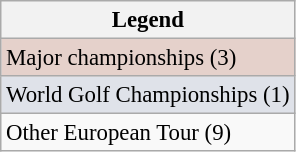<table class="wikitable" style="font-size:95%;">
<tr>
<th>Legend</th>
</tr>
<tr style="background:#e5d1cb;">
<td>Major championships (3)</td>
</tr>
<tr style="background:#dfe2e9;">
<td>World Golf Championships (1)</td>
</tr>
<tr>
<td>Other European Tour (9)</td>
</tr>
</table>
